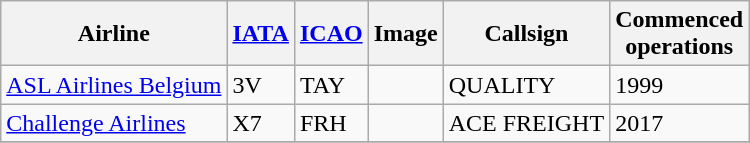<table class="wikitable sortable">
<tr valign="middle">
<th>Airline</th>
<th><a href='#'>IATA</a></th>
<th><a href='#'>ICAO</a></th>
<th>Image</th>
<th>Callsign</th>
<th>Commenced<br>operations</th>
</tr>
<tr>
<td><a href='#'>ASL Airlines Belgium</a></td>
<td>3V</td>
<td>TAY</td>
<td></td>
<td>QUALITY</td>
<td>1999</td>
</tr>
<tr>
<td><a href='#'>Challenge Airlines</a></td>
<td>X7</td>
<td>FRH</td>
<td></td>
<td>ACE FREIGHT</td>
<td>2017</td>
</tr>
<tr>
</tr>
</table>
